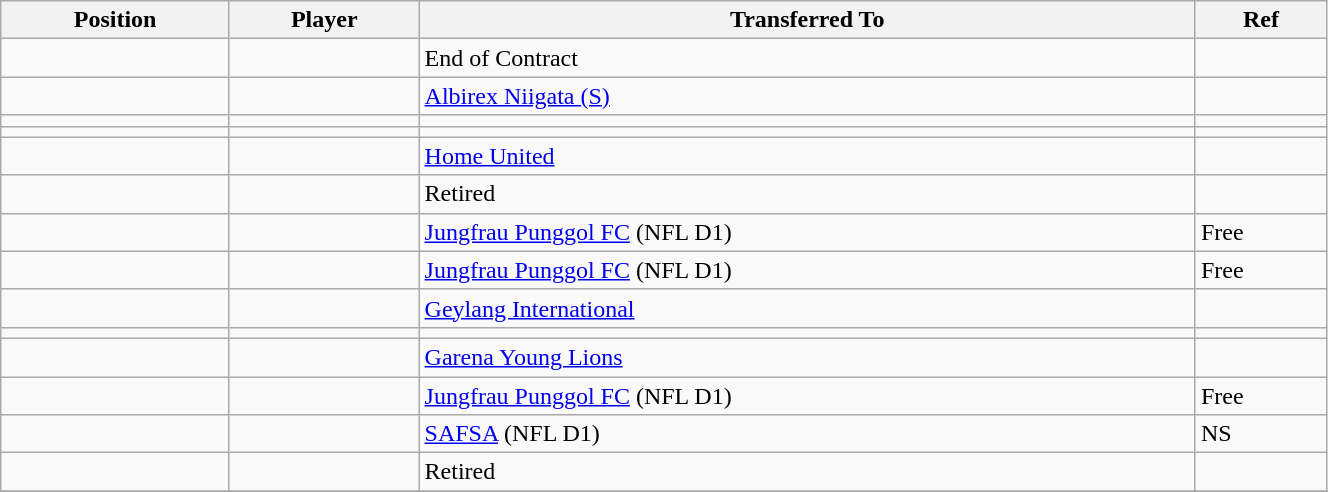<table class="wikitable sortable" style="width:70%; text-align:center; font-size:100%; text-align:left;">
<tr>
<th><strong>Position</strong></th>
<th><strong>Player</strong></th>
<th><strong>Transferred To</strong></th>
<th><strong>Ref</strong></th>
</tr>
<tr>
<td></td>
<td></td>
<td>End of Contract</td>
<td></td>
</tr>
<tr>
<td></td>
<td></td>
<td> <a href='#'>Albirex Niigata (S)</a></td>
<td></td>
</tr>
<tr>
<td></td>
<td></td>
<td></td>
<td></td>
</tr>
<tr>
<td></td>
<td></td>
<td></td>
<td></td>
</tr>
<tr>
<td></td>
<td></td>
<td> <a href='#'>Home United</a></td>
<td></td>
</tr>
<tr>
<td></td>
<td></td>
<td>Retired</td>
<td></td>
</tr>
<tr>
<td></td>
<td></td>
<td> <a href='#'>Jungfrau Punggol FC</a> (NFL D1)</td>
<td>Free </td>
</tr>
<tr>
<td></td>
<td></td>
<td> <a href='#'>Jungfrau Punggol FC</a> (NFL D1)</td>
<td>Free </td>
</tr>
<tr>
<td></td>
<td></td>
<td> <a href='#'>Geylang International</a></td>
<td></td>
</tr>
<tr>
<td></td>
<td></td>
<td></td>
<td></td>
</tr>
<tr>
<td></td>
<td></td>
<td> <a href='#'>Garena Young Lions</a></td>
<td></td>
</tr>
<tr>
<td></td>
<td></td>
<td> <a href='#'>Jungfrau Punggol FC</a> (NFL D1)</td>
<td>Free </td>
</tr>
<tr>
<td></td>
<td></td>
<td> <a href='#'>SAFSA</a> (NFL D1)</td>
<td>NS</td>
</tr>
<tr>
<td></td>
<td></td>
<td>Retired</td>
<td></td>
</tr>
<tr>
</tr>
</table>
